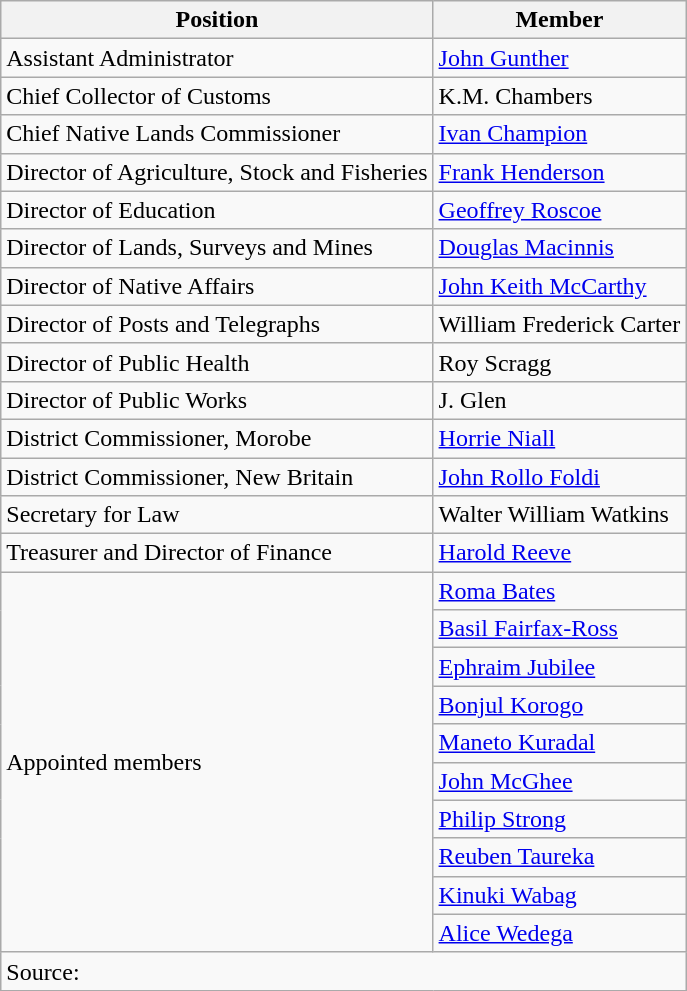<table class=wikitable>
<tr>
<th>Position</th>
<th>Member</th>
</tr>
<tr>
<td>Assistant Administrator</td>
<td><a href='#'>John Gunther</a></td>
</tr>
<tr>
<td>Chief Collector of Customs</td>
<td>K.M. Chambers</td>
</tr>
<tr>
<td>Chief Native Lands Commissioner</td>
<td><a href='#'>Ivan Champion</a></td>
</tr>
<tr>
<td>Director of Agriculture, Stock and Fisheries</td>
<td><a href='#'>Frank Henderson</a></td>
</tr>
<tr>
<td>Director of Education</td>
<td><a href='#'>Geoffrey Roscoe</a></td>
</tr>
<tr>
<td>Director of Lands, Surveys and Mines</td>
<td><a href='#'>Douglas Macinnis</a></td>
</tr>
<tr>
<td>Director of Native Affairs</td>
<td><a href='#'>John Keith McCarthy</a></td>
</tr>
<tr>
<td>Director of Posts and Telegraphs</td>
<td>William Frederick Carter</td>
</tr>
<tr>
<td>Director of Public Health</td>
<td>Roy Scragg</td>
</tr>
<tr>
<td>Director of Public Works</td>
<td>J. Glen</td>
</tr>
<tr>
<td>District Commissioner, Morobe</td>
<td><a href='#'>Horrie Niall</a></td>
</tr>
<tr>
<td>District Commissioner, New Britain</td>
<td><a href='#'>John Rollo Foldi</a></td>
</tr>
<tr>
<td>Secretary for Law</td>
<td>Walter William Watkins</td>
</tr>
<tr>
<td>Treasurer and Director of Finance</td>
<td><a href='#'>Harold Reeve</a></td>
</tr>
<tr>
<td rowspan=10>Appointed members</td>
<td><a href='#'>Roma Bates</a></td>
</tr>
<tr>
<td><a href='#'>Basil Fairfax-Ross</a></td>
</tr>
<tr>
<td><a href='#'>Ephraim Jubilee</a></td>
</tr>
<tr>
<td><a href='#'>Bonjul Korogo</a></td>
</tr>
<tr>
<td><a href='#'>Maneto Kuradal</a></td>
</tr>
<tr>
<td><a href='#'>John McGhee</a></td>
</tr>
<tr>
<td><a href='#'>Philip Strong</a></td>
</tr>
<tr>
<td><a href='#'>Reuben Taureka</a></td>
</tr>
<tr>
<td><a href='#'>Kinuki Wabag</a></td>
</tr>
<tr>
<td><a href='#'>Alice Wedega</a></td>
</tr>
<tr>
<td colspan=2>Source: </td>
</tr>
</table>
